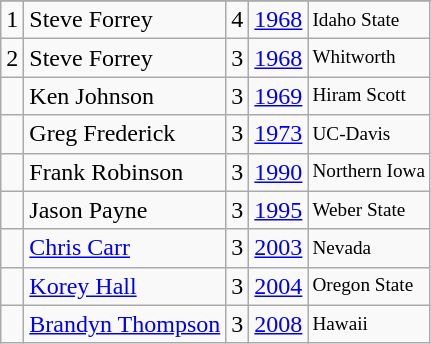<table class="wikitable">
<tr>
</tr>
<tr>
<td>1</td>
<td>Steve Forrey</td>
<td>4</td>
<td><a href='#'>1968</a></td>
<td style="font-size:80%;">Idaho State</td>
</tr>
<tr>
<td>2</td>
<td>Steve Forrey</td>
<td>3</td>
<td><a href='#'>1968</a></td>
<td style="font-size:80%;">Whitworth</td>
</tr>
<tr>
<td></td>
<td>Ken Johnson</td>
<td>3</td>
<td><a href='#'>1969</a></td>
<td style="font-size:80%;">Hiram Scott</td>
</tr>
<tr>
<td></td>
<td>Greg Frederick</td>
<td>3</td>
<td><a href='#'>1973</a></td>
<td style="font-size:80%;">UC-Davis</td>
</tr>
<tr>
<td></td>
<td>Frank Robinson</td>
<td>3</td>
<td><a href='#'>1990</a></td>
<td style="font-size:80%;">Northern Iowa</td>
</tr>
<tr>
<td></td>
<td>Jason Payne</td>
<td>3</td>
<td><a href='#'>1995</a></td>
<td style="font-size:80%;">Weber State</td>
</tr>
<tr>
<td></td>
<td><a href='#'>Chris Carr</a></td>
<td>3</td>
<td><a href='#'>2003</a></td>
<td style="font-size:80%;">Nevada</td>
</tr>
<tr>
<td></td>
<td><a href='#'>Korey Hall</a></td>
<td>3</td>
<td><a href='#'>2004</a></td>
<td style="font-size:80%;">Oregon State</td>
</tr>
<tr>
<td></td>
<td><a href='#'>Brandyn Thompson</a></td>
<td>3</td>
<td><a href='#'>2008</a></td>
<td style="font-size:80%;">Hawaii</td>
</tr>
</table>
